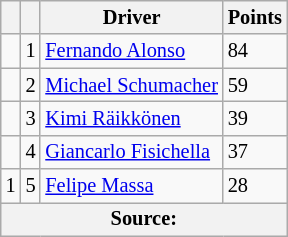<table class="wikitable" style="font-size: 85%;">
<tr>
<th></th>
<th></th>
<th>Driver</th>
<th>Points</th>
</tr>
<tr>
<td></td>
<td align="center">1</td>
<td> <a href='#'>Fernando Alonso</a></td>
<td>84</td>
</tr>
<tr>
<td></td>
<td align="center">2</td>
<td> <a href='#'>Michael Schumacher</a></td>
<td>59</td>
</tr>
<tr>
<td></td>
<td align="center">3</td>
<td> <a href='#'>Kimi Räikkönen</a></td>
<td>39</td>
</tr>
<tr>
<td></td>
<td align="center">4</td>
<td> <a href='#'>Giancarlo Fisichella</a></td>
<td>37</td>
</tr>
<tr>
<td> 1</td>
<td align="center">5</td>
<td> <a href='#'>Felipe Massa</a></td>
<td>28</td>
</tr>
<tr>
<th colspan=4>Source:</th>
</tr>
</table>
